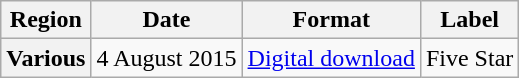<table class="wikitable plainrowheaders">
<tr>
<th scope="col">Region</th>
<th scope="col">Date</th>
<th scope="col">Format</th>
<th scope="col">Label</th>
</tr>
<tr>
<th scope="row">Various</th>
<td>4 August 2015</td>
<td><a href='#'>Digital download</a></td>
<td>Five Star</td>
</tr>
</table>
